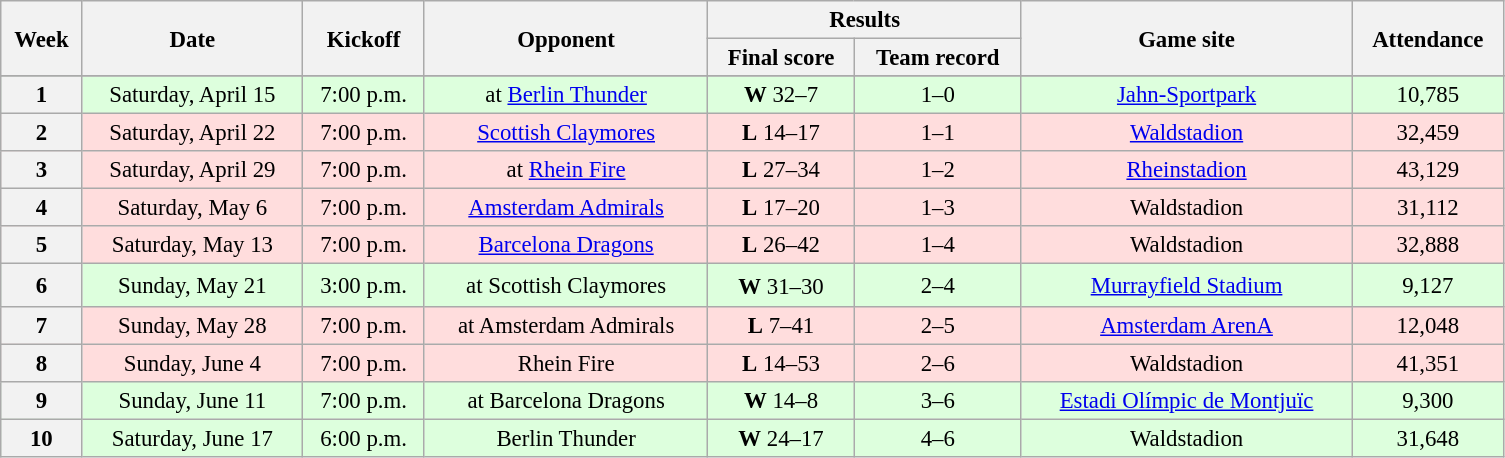<table class="wikitable" style="font-size:95%; text-align:center; width:66em">
<tr>
<th rowspan="2">Week</th>
<th rowspan="2">Date</th>
<th rowspan="2">Kickoff </th>
<th rowspan="2">Opponent</th>
<th colspan="2">Results</th>
<th rowspan="2">Game site</th>
<th rowspan="2">Attendance</th>
</tr>
<tr>
<th>Final score</th>
<th>Team record</th>
</tr>
<tr>
</tr>
<tr bgcolor="#DFD">
<th>1</th>
<td>Saturday, April 15</td>
<td>7:00 p.m.</td>
<td>at <a href='#'>Berlin Thunder</a></td>
<td><strong>W</strong> 32–7</td>
<td>1–0</td>
<td><a href='#'>Jahn-Sportpark</a></td>
<td>10,785</td>
</tr>
<tr bgcolor="#FDD">
<th>2</th>
<td>Saturday, April 22</td>
<td>7:00 p.m.</td>
<td><a href='#'>Scottish Claymores</a></td>
<td><strong>L</strong> 14–17</td>
<td>1–1</td>
<td><a href='#'>Waldstadion</a></td>
<td>32,459</td>
</tr>
<tr bgcolor="#FDD">
<th>3</th>
<td>Saturday, April 29</td>
<td>7:00 p.m.</td>
<td>at <a href='#'>Rhein Fire</a></td>
<td><strong>L</strong> 27–34</td>
<td>1–2</td>
<td><a href='#'>Rheinstadion</a></td>
<td>43,129</td>
</tr>
<tr bgcolor="#FDD">
<th>4</th>
<td>Saturday, May 6</td>
<td>7:00 p.m.</td>
<td><a href='#'>Amsterdam Admirals</a></td>
<td><strong>L</strong> 17–20</td>
<td>1–3</td>
<td>Waldstadion</td>
<td>31,112</td>
</tr>
<tr bgcolor="#FDD">
<th>5</th>
<td>Saturday, May 13</td>
<td>7:00 p.m.</td>
<td><a href='#'>Barcelona Dragons</a></td>
<td><strong>L</strong> 26–42</td>
<td>1–4</td>
<td>Waldstadion</td>
<td>32,888</td>
</tr>
<tr bgcolor="#DFD">
<th>6</th>
<td>Sunday, May 21</td>
<td>3:00 p.m.</td>
<td>at Scottish Claymores</td>
<td><strong>W</strong> 31–30 <sup></sup></td>
<td>2–4</td>
<td><a href='#'>Murrayfield Stadium</a></td>
<td>9,127</td>
</tr>
<tr bgcolor="#FDD">
<th>7</th>
<td>Sunday, May 28</td>
<td>7:00 p.m.</td>
<td>at Amsterdam Admirals</td>
<td><strong>L</strong> 7–41</td>
<td>2–5</td>
<td><a href='#'>Amsterdam ArenA</a></td>
<td>12,048</td>
</tr>
<tr bgcolor="#FDD">
<th>8</th>
<td>Sunday, June 4</td>
<td>7:00 p.m.</td>
<td>Rhein Fire</td>
<td><strong>L</strong> 14–53</td>
<td>2–6</td>
<td>Waldstadion</td>
<td>41,351</td>
</tr>
<tr bgcolor="#DFD">
<th>9</th>
<td>Sunday, June 11</td>
<td>7:00 p.m.</td>
<td>at Barcelona Dragons</td>
<td><strong>W</strong> 14–8</td>
<td>3–6</td>
<td><a href='#'>Estadi Olímpic de Montjuïc</a></td>
<td>9,300</td>
</tr>
<tr bgcolor="#DFD">
<th>10</th>
<td>Saturday, June 17</td>
<td>6:00 p.m.</td>
<td>Berlin Thunder</td>
<td><strong>W</strong> 24–17</td>
<td>4–6</td>
<td>Waldstadion</td>
<td>31,648</td>
</tr>
</table>
